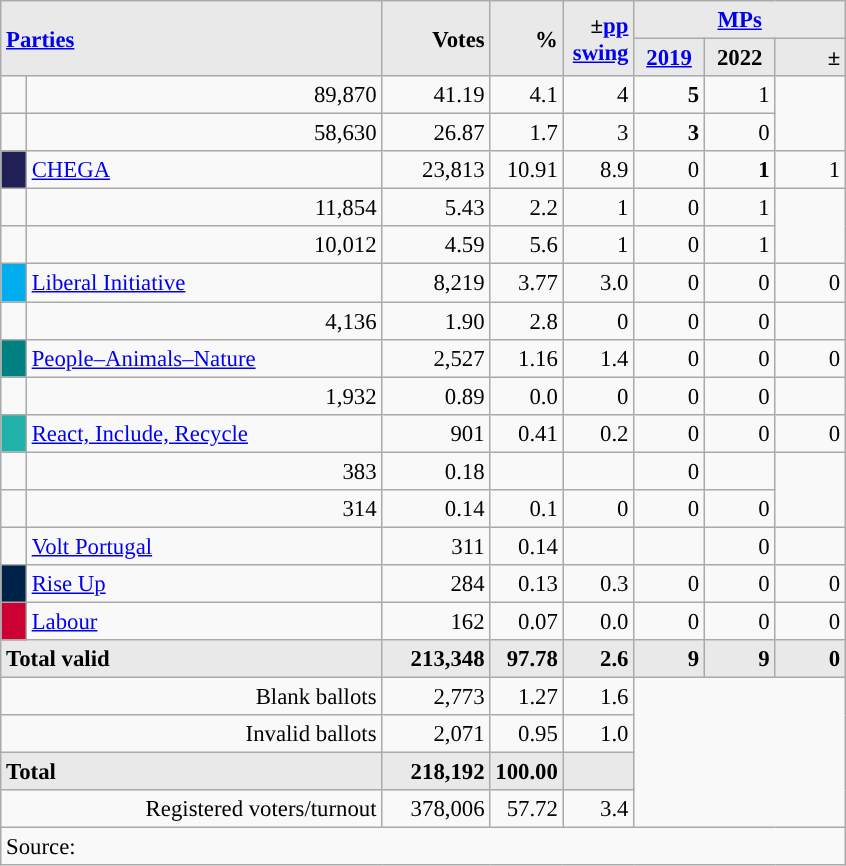<table class="wikitable" style="text-align:right; font-size:95%;">
<tr>
<th rowspan="2" colspan="2" style="background:#e9e9e9; text-align:left;" alignleft><a href='#'>Parties</a></th>
<th rowspan="2" style="background:#e9e9e9; text-align:right;">Votes</th>
<th rowspan="2" style="background:#e9e9e9; text-align:right;">%</th>
<th rowspan="2" style="background:#e9e9e9; text-align:right;">±<a href='#'>pp</a> <a href='#'>swing</a></th>
<th colspan="3" style="background:#e9e9e9; text-align:center;"><a href='#'>MPs</a></th>
</tr>
<tr style="background-color:#E9E9E9">
<th style="background-color:#E9E9E9;text-align:center;"><a href='#'>2019</a></th>
<th style="background-color:#E9E9E9;text-align:center;">2022</th>
<th style="background:#e9e9e9; text-align:right;">±</th>
</tr>
<tr>
<td></td>
<td>89,870</td>
<td>41.19</td>
<td>4.1</td>
<td>4</td>
<td><strong>5</strong></td>
<td>1</td>
</tr>
<tr>
<td></td>
<td>58,630</td>
<td>26.87</td>
<td>1.7</td>
<td>3</td>
<td><strong>3</strong></td>
<td>0</td>
</tr>
<tr>
<td style="width: 10px" bgcolor="#202056" align="center"></td>
<td align="left"><a href='#'>CHEGA</a></td>
<td>23,813</td>
<td>10.91</td>
<td>8.9</td>
<td>0</td>
<td><strong>1</strong></td>
<td>1</td>
</tr>
<tr>
<td></td>
<td>11,854</td>
<td>5.43</td>
<td>2.2</td>
<td>1</td>
<td>0</td>
<td>1</td>
</tr>
<tr>
<td></td>
<td>10,012</td>
<td>4.59</td>
<td>5.6</td>
<td>1</td>
<td>0</td>
<td>1</td>
</tr>
<tr>
<td style="width: 10px" bgcolor="#00ADEF" align="center"></td>
<td align="left"><a href='#'>Liberal Initiative</a></td>
<td>8,219</td>
<td>3.77</td>
<td>3.0</td>
<td>0</td>
<td>0</td>
<td>0</td>
</tr>
<tr>
<td></td>
<td>4,136</td>
<td>1.90</td>
<td>2.8</td>
<td>0</td>
<td>0</td>
<td>0</td>
</tr>
<tr>
<td style="width: 10px" bgcolor="teal" align="center"></td>
<td align="left"><a href='#'>People–Animals–Nature</a></td>
<td>2,527</td>
<td>1.16</td>
<td>1.4</td>
<td>0</td>
<td>0</td>
<td>0</td>
</tr>
<tr>
<td></td>
<td>1,932</td>
<td>0.89</td>
<td>0.0</td>
<td>0</td>
<td>0</td>
<td>0</td>
</tr>
<tr>
<td style="width: 10px" bgcolor="LightSeaGreen" align="center"></td>
<td align="left"><a href='#'>React, Include, Recycle</a></td>
<td>901</td>
<td>0.41</td>
<td>0.2</td>
<td>0</td>
<td>0</td>
<td>0</td>
</tr>
<tr>
<td></td>
<td>383</td>
<td>0.18</td>
<td></td>
<td></td>
<td>0</td>
<td></td>
</tr>
<tr>
<td></td>
<td>314</td>
<td>0.14</td>
<td>0.1</td>
<td>0</td>
<td>0</td>
<td>0</td>
</tr>
<tr>
<td style="width: 10px"></td>
<td align="left"><a href='#'>Volt Portugal</a></td>
<td>311</td>
<td>0.14</td>
<td></td>
<td></td>
<td>0</td>
<td></td>
</tr>
<tr>
<td style="width: 10px" bgcolor="#002147" align="center"></td>
<td align="left"><a href='#'>Rise Up</a></td>
<td>284</td>
<td>0.13</td>
<td>0.3</td>
<td>0</td>
<td>0</td>
<td>0</td>
</tr>
<tr>
<td style="width: 10px" bgcolor="#CC0033" align="center"></td>
<td align="left"><a href='#'>Labour</a></td>
<td>162</td>
<td>0.07</td>
<td>0.0</td>
<td>0</td>
<td>0</td>
<td>0</td>
</tr>
<tr>
<td colspan=2 width="247" align=left style="background-color:#E9E9E9"><strong>Total valid</strong></td>
<td width="65" align="right" style="background-color:#E9E9E9"><strong>213,348</strong></td>
<td width="40" align="right" style="background-color:#E9E9E9"><strong>97.78</strong></td>
<td width="40" align="right" style="background-color:#E9E9E9"><strong>2.6</strong></td>
<td width="40" align="right" style="background-color:#E9E9E9"><strong>9</strong></td>
<td width="40" align="right" style="background-color:#E9E9E9"><strong>9</strong></td>
<td width="40" align="right" style="background-color:#E9E9E9"><strong>0</strong></td>
</tr>
<tr>
<td colspan=2>Blank ballots</td>
<td>2,773</td>
<td>1.27</td>
<td>1.6</td>
<td colspan=4 rowspan=4></td>
</tr>
<tr>
<td colspan=2>Invalid ballots</td>
<td>2,071</td>
<td>0.95</td>
<td>1.0</td>
</tr>
<tr>
<td colspan=2 align=left style="background-color:#E9E9E9"><strong>Total</strong></td>
<td width="50" align="right" style="background-color:#E9E9E9"><strong>218,192</strong></td>
<td width="40" align="right" style="background-color:#E9E9E9"><strong>100.00</strong></td>
<td width="40" align="right" style="background-color:#E9E9E9"></td>
</tr>
<tr>
<td colspan=2>Registered voters/turnout</td>
<td>378,006</td>
<td>57.72</td>
<td>3.4</td>
</tr>
<tr>
<td colspan=11 align=left>Source: </td>
</tr>
</table>
